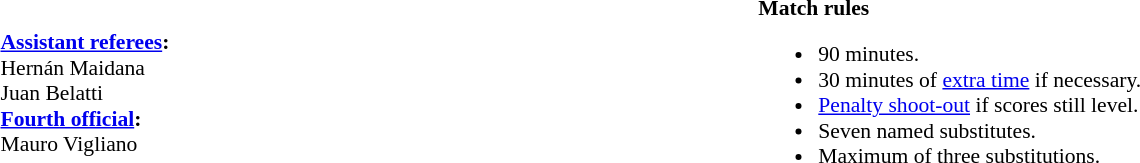<table style="width:100%; font-size:90%">
<tr>
<td><br><strong><a href='#'>Assistant referees</a>:</strong>
<br>Hernán Maidana
<br>Juan Belatti
<br><strong><a href='#'>Fourth official</a>:</strong>
<br>Mauro Vigliano</td>
<td style="width:60%; vertical-align:top"><br><strong>Match rules</strong><ul><li>90 minutes.</li><li>30 minutes of <a href='#'>extra time</a> if necessary.</li><li><a href='#'>Penalty shoot-out</a> if scores still level.</li><li>Seven named substitutes.</li><li>Maximum of three substitutions.</li></ul></td>
</tr>
</table>
